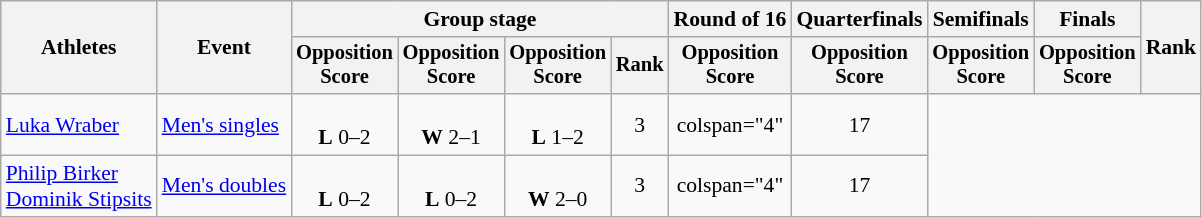<table class=wikitable style="font-size:90%">
<tr>
<th rowspan="2">Athletes</th>
<th rowspan="2">Event</th>
<th colspan="4">Group stage</th>
<th>Round of 16</th>
<th>Quarterfinals</th>
<th>Semifinals</th>
<th>Finals</th>
<th rowspan="2">Rank</th>
</tr>
<tr style="font-size:95%">
<th>Opposition<br>Score</th>
<th>Opposition<br>Score</th>
<th>Opposition<br>Score</th>
<th>Rank</th>
<th>Opposition<br>Score</th>
<th>Opposition<br>Score</th>
<th>Opposition<br>Score</th>
<th>Opposition<br>Score</th>
</tr>
<tr align=center>
<td align=left><a href='#'>Luka Wraber</a></td>
<td align=left><a href='#'>Men's singles</a></td>
<td><br><strong>L</strong> 0–2</td>
<td><br><strong>W</strong> 2–1</td>
<td><br><strong>L</strong> 1–2</td>
<td>3</td>
<td>colspan="4" </td>
<td>17</td>
</tr>
<tr align=center>
<td align=left><a href='#'>Philip Birker</a><br><a href='#'>Dominik Stipsits</a></td>
<td align=left><a href='#'>Men's doubles</a></td>
<td><br><strong>L</strong> 0–2</td>
<td><br><strong>L</strong> 0–2</td>
<td><br><strong>W</strong> 2–0</td>
<td>3</td>
<td>colspan="4" </td>
<td>17</td>
</tr>
</table>
